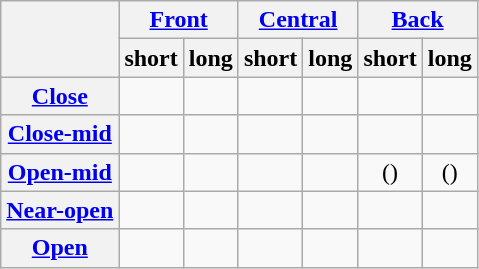<table class="wikitable" style="text-align: center;">
<tr>
<th rowspan="2"></th>
<th colspan="2"><a href='#'>Front</a></th>
<th colspan="2"><a href='#'>Central</a></th>
<th colspan="2"><a href='#'>Back</a></th>
</tr>
<tr class="small">
<th>short</th>
<th>long</th>
<th>short</th>
<th>long</th>
<th>short</th>
<th>long</th>
</tr>
<tr>
<th><a href='#'>Close</a></th>
<td></td>
<td></td>
<td></td>
<td></td>
<td></td>
<td></td>
</tr>
<tr>
<th><a href='#'>Close-mid</a></th>
<td></td>
<td></td>
<td></td>
<td></td>
<td></td>
<td></td>
</tr>
<tr>
<th><a href='#'>Open-mid</a></th>
<td></td>
<td></td>
<td></td>
<td></td>
<td>()</td>
<td>()</td>
</tr>
<tr>
<th><a href='#'>Near-open</a></th>
<td></td>
<td></td>
<td></td>
<td></td>
<td></td>
<td></td>
</tr>
<tr>
<th><a href='#'>Open</a></th>
<td></td>
<td></td>
<td></td>
<td></td>
<td></td>
<td></td>
</tr>
</table>
